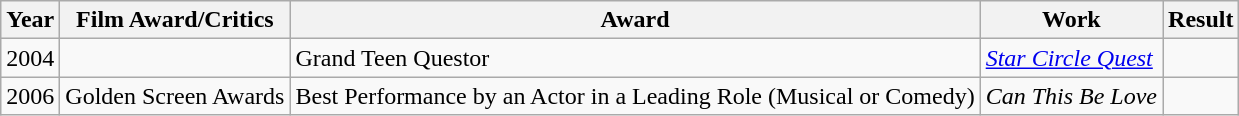<table class="wikitable">
<tr>
<th>Year</th>
<th>Film Award/Critics</th>
<th>Award</th>
<th>Work</th>
<th>Result</th>
</tr>
<tr>
<td>2004</td>
<td></td>
<td>Grand Teen Questor</td>
<td><em><a href='#'>Star Circle Quest</a></em></td>
<td></td>
</tr>
<tr>
<td>2006</td>
<td>Golden Screen Awards</td>
<td>Best Performance by an Actor in a Leading Role (Musical or Comedy)</td>
<td><em>Can This Be Love</em></td>
<td></td>
</tr>
</table>
